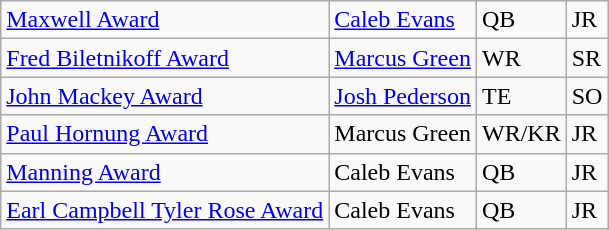<table class="wikitable">
<tr>
<td><a href='#'>Maxwell Award</a></td>
<td><a href='#'>Caleb Evans</a></td>
<td>QB</td>
<td>JR</td>
</tr>
<tr>
<td><a href='#'>Fred Biletnikoff Award</a></td>
<td><a href='#'>Marcus Green</a></td>
<td>WR</td>
<td>SR</td>
</tr>
<tr>
<td><a href='#'>John Mackey Award</a></td>
<td><a href='#'>Josh Pederson</a></td>
<td>TE</td>
<td>SO</td>
</tr>
<tr>
<td><a href='#'>Paul Hornung Award</a></td>
<td>Marcus Green</td>
<td>WR/KR</td>
<td>JR</td>
</tr>
<tr>
<td><a href='#'>Manning Award</a></td>
<td>Caleb Evans</td>
<td>QB</td>
<td>JR</td>
</tr>
<tr>
<td><a href='#'>Earl Campbell Tyler Rose Award</a></td>
<td>Caleb Evans</td>
<td>QB</td>
<td>JR</td>
</tr>
</table>
